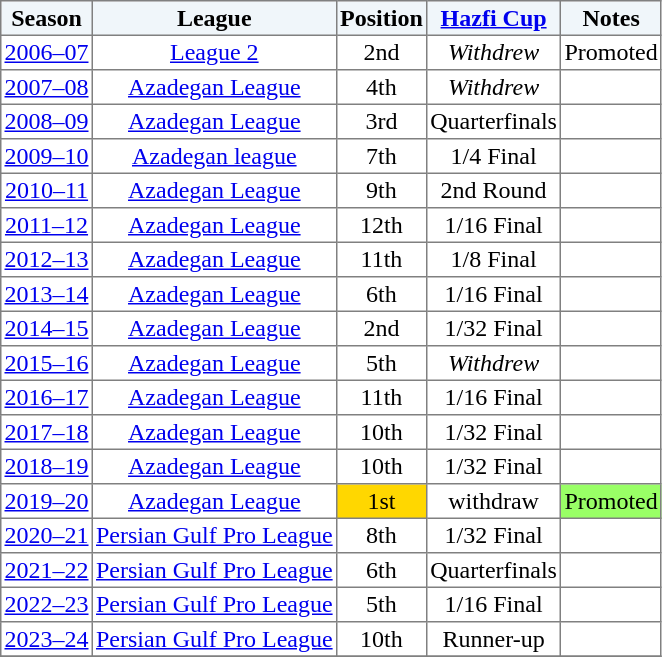<table border="1" cellpadding="2" style="border-collapse:collapse; text-align:center; font-size:normal;">
<tr style="background:#f0f6fa;">
<th>Season</th>
<th>League</th>
<th>Position</th>
<th><a href='#'>Hazfi Cup</a></th>
<th>Notes</th>
</tr>
<tr>
<td><a href='#'>2006–07</a></td>
<td><a href='#'>League 2</a></td>
<td>2nd</td>
<td><em>Withdrew</em></td>
<td>Promoted</td>
</tr>
<tr>
<td><a href='#'>2007–08</a></td>
<td><a href='#'>Azadegan League</a></td>
<td>4th</td>
<td><em>Withdrew</em></td>
<td></td>
</tr>
<tr>
<td><a href='#'>2008–09</a></td>
<td><a href='#'>Azadegan League</a></td>
<td>3rd</td>
<td>Quarterfinals</td>
<td></td>
</tr>
<tr>
<td><a href='#'>2009–10</a></td>
<td><a href='#'>Azadegan league</a></td>
<td>7th</td>
<td>1/4 Final</td>
<td></td>
</tr>
<tr>
<td><a href='#'>2010–11</a></td>
<td><a href='#'>Azadegan League</a></td>
<td>9th</td>
<td>2nd Round</td>
<td></td>
</tr>
<tr>
<td><a href='#'>2011–12</a></td>
<td><a href='#'>Azadegan League</a></td>
<td>12th</td>
<td>1/16 Final</td>
<td></td>
</tr>
<tr>
<td><a href='#'>2012–13</a></td>
<td><a href='#'>Azadegan League</a></td>
<td>11th</td>
<td>1/8 Final</td>
<td></td>
</tr>
<tr>
<td><a href='#'>2013–14</a></td>
<td><a href='#'>Azadegan League</a></td>
<td>6th</td>
<td>1/16 Final</td>
<td></td>
</tr>
<tr>
<td><a href='#'>2014–15</a></td>
<td><a href='#'>Azadegan League</a></td>
<td>2nd</td>
<td>1/32 Final</td>
<td></td>
</tr>
<tr>
<td><a href='#'>2015–16</a></td>
<td><a href='#'>Azadegan League</a></td>
<td>5th</td>
<td><em>Withdrew</em></td>
<td></td>
</tr>
<tr>
<td><a href='#'>2016–17</a></td>
<td><a href='#'>Azadegan League</a></td>
<td>11th</td>
<td>1/16 Final</td>
<td></td>
</tr>
<tr>
<td><a href='#'>2017–18</a></td>
<td><a href='#'>Azadegan League</a></td>
<td>10th</td>
<td>1/32 Final</td>
<td></td>
</tr>
<tr>
<td><a href='#'>2018–19</a></td>
<td><a href='#'>Azadegan League</a></td>
<td>10th</td>
<td>1/32 Final</td>
<td></td>
</tr>
<tr>
<td><a href='#'>2019–20</a></td>
<td><a href='#'>Azadegan League</a></td>
<td bgcolor=gold>1st</td>
<td>withdraw</td>
<td style="background:#9f6;">Promoted</td>
</tr>
<tr>
<td><a href='#'>2020–21</a></td>
<td><a href='#'>Persian Gulf Pro League</a></td>
<td>8th</td>
<td>1/32 Final</td>
<td></td>
</tr>
<tr>
<td><a href='#'>2021–22</a></td>
<td><a href='#'>Persian Gulf Pro League</a></td>
<td>6th</td>
<td>Quarterfinals</td>
<td></td>
</tr>
<tr>
<td><a href='#'>2022–23</a></td>
<td><a href='#'>Persian Gulf Pro League</a></td>
<td>5th</td>
<td>1/16 Final</td>
<td></td>
</tr>
<tr>
<td><a href='#'>2023–24</a></td>
<td><a href='#'>Persian Gulf Pro League</a></td>
<td>10th</td>
<td>Runner-up</td>
<td></td>
</tr>
<tr>
</tr>
</table>
